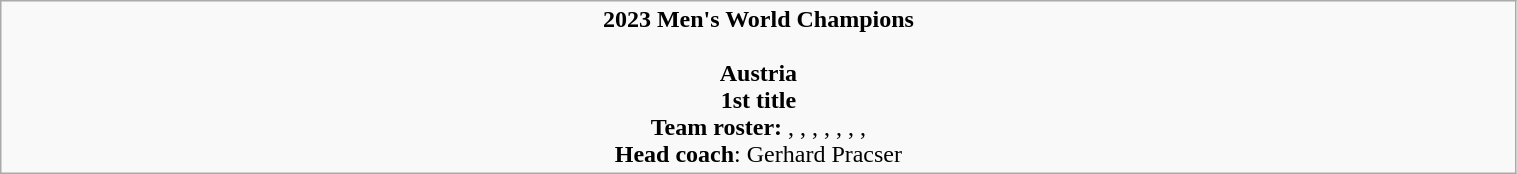<table class="wikitable" style="width: 80%;">
<tr style="text-align: center;">
<td><strong>2023 Men's World Champions</strong><br><br><strong>Austria</strong><br><strong>1st title</strong><br><strong>Team roster:</strong> , , , , , , , <br><strong>Head coach</strong>: Gerhard Pracser</td>
</tr>
</table>
